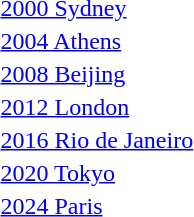<table>
<tr>
<td><a href='#'>2000 Sydney</a><br></td>
<td></td>
<td></td>
<td></td>
</tr>
<tr>
<td><a href='#'>2004 Athens</a><br></td>
<td></td>
<td></td>
<td></td>
</tr>
<tr valign="top">
<td><a href='#'>2008 Beijing</a><br></td>
<td></td>
<td></td>
<td></td>
</tr>
<tr>
<td><a href='#'>2012 London</a><br></td>
<td></td>
<td></td>
<td></td>
</tr>
<tr>
<td><a href='#'>2016 Rio de Janeiro</a><br></td>
<td></td>
<td></td>
<td></td>
</tr>
<tr valign="top">
<td><a href='#'>2020 Tokyo</a><br></td>
<td></td>
<td></td>
<td></td>
</tr>
<tr valign="top">
<td><a href='#'>2024 Paris</a><br></td>
<td></td>
<td></td>
<td></td>
</tr>
<tr>
</tr>
</table>
